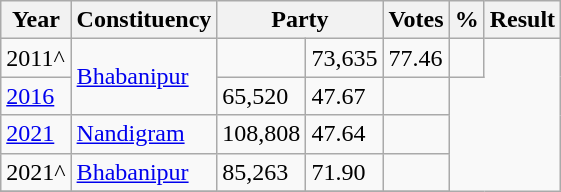<table class="wikitable">
<tr>
<th>Year</th>
<th>Constituency</th>
<th colspan="2">Party</th>
<th>Votes</th>
<th>%</th>
<th>Result</th>
</tr>
<tr>
<td>2011^</td>
<td rowspan=2><a href='#'>Bhabanipur</a></td>
<td></td>
<td>73,635</td>
<td>77.46</td>
<td></td>
</tr>
<tr>
<td><a href='#'>2016</a></td>
<td>65,520</td>
<td>47.67</td>
<td></td>
</tr>
<tr>
<td><a href='#'>2021</a></td>
<td><a href='#'>Nandigram</a></td>
<td>108,808</td>
<td>47.64</td>
<td></td>
</tr>
<tr>
<td>2021^</td>
<td><a href='#'>Bhabanipur</a></td>
<td>85,263</td>
<td>71.90</td>
<td></td>
</tr>
<tr>
</tr>
</table>
